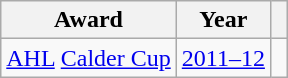<table class="wikitable">
<tr>
<th>Award</th>
<th>Year</th>
<th> </th>
</tr>
<tr>
<td><a href='#'>AHL</a> <a href='#'>Calder Cup</a></td>
<td><a href='#'>2011–12</a></td>
<td></td>
</tr>
</table>
